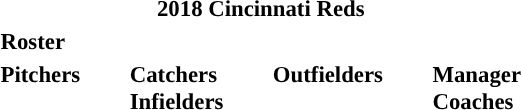<table class="toccolours" style="font-size: 95%;">
<tr>
<th colspan="10">2018 Cincinnati Reds</th>
</tr>
<tr>
<td colspan="10"><strong>Roster</strong></td>
</tr>
<tr>
<td valign="top"><strong>Pitchers</strong><br>


























</td>
<td width="25px"></td>
<td valign="top"><strong>Catchers</strong><br>




<strong>Infielders</strong>









</td>
<td width="25px"></td>
<td valign="top"><strong>Outfielders</strong><br>








</td>
<td width="25px"></td>
<td valign="top"><strong>Manager</strong><br>

<strong>Coaches</strong>
 
  
  
 
 
 
  
 
 
 
 
 </td>
</tr>
</table>
